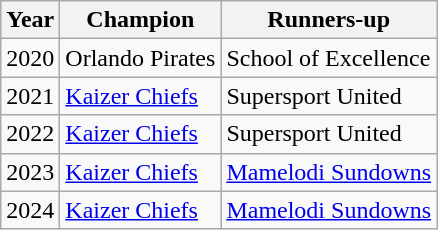<table class="wikitable sortable">
<tr>
<th>Year</th>
<th>Champion</th>
<th>Runners-up</th>
</tr>
<tr>
<td>2020</td>
<td>Orlando Pirates</td>
<td>School of Excellence</td>
</tr>
<tr>
<td>2021</td>
<td><a href='#'>Kaizer Chiefs</a></td>
<td>Supersport United</td>
</tr>
<tr>
<td>2022</td>
<td><a href='#'>Kaizer Chiefs</a></td>
<td>Supersport United</td>
</tr>
<tr>
<td>2023</td>
<td><a href='#'>Kaizer Chiefs</a></td>
<td><a href='#'>Mamelodi Sundowns</a></td>
</tr>
<tr>
<td>2024</td>
<td><a href='#'>Kaizer Chiefs</a></td>
<td><a href='#'>Mamelodi Sundowns</a></td>
</tr>
</table>
